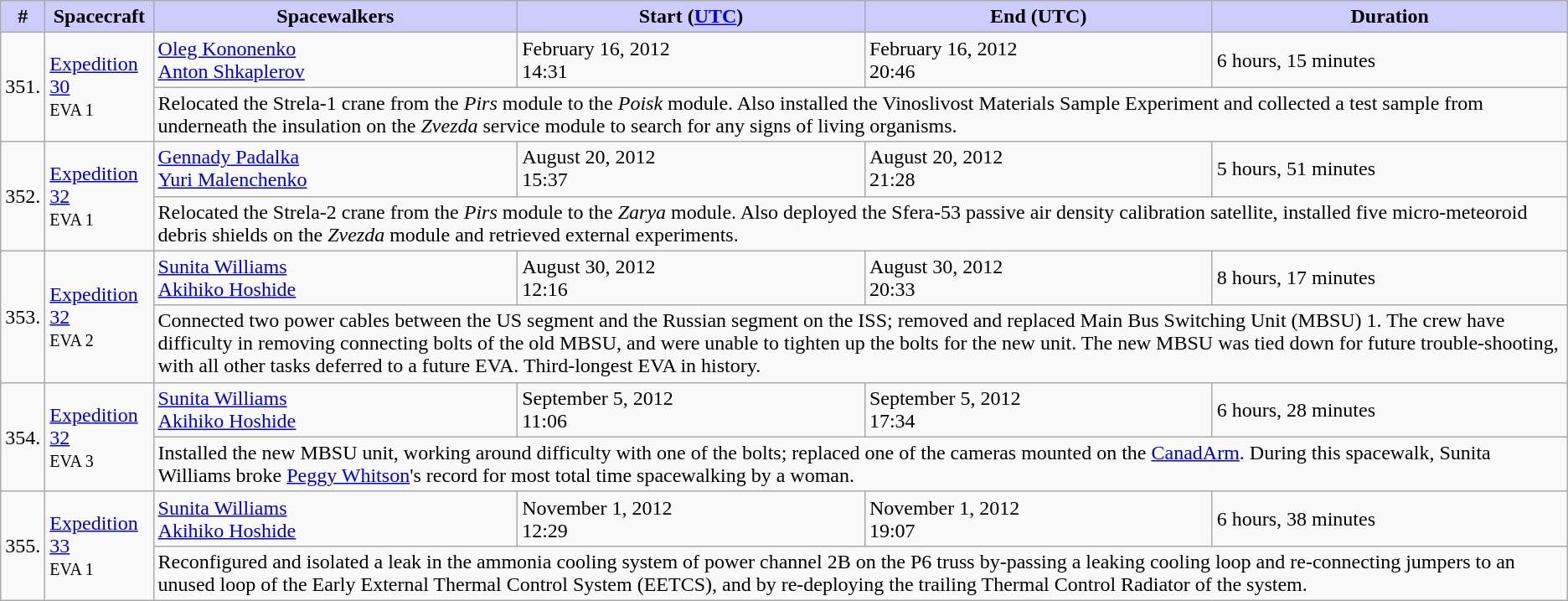<table class="wikitable sticky-header">
<tr>
<th style="background:#ccf;">#</th>
<th style="background:#ccf;">Spacecraft</th>
<th style="background:#ccf;">Spacewalkers</th>
<th style="background:#ccf;">Start (<a href='#'>UTC</a>)</th>
<th style="background:#ccf;">End (UTC)</th>
<th style="background:#ccf;">Duration</th>
</tr>
<tr>
<td rowspan=2>351.</td>
<td rowspan=2><a href='#'>Expedition 30</a><br><small>EVA 1</small><br></td>
<td> <a href='#'>Oleg Kononenko</a><br> <a href='#'>Anton Shkaplerov</a></td>
<td>February 16, 2012<br> 14:31</td>
<td>February 16, 2012<br> 20:46</td>
<td>6 hours, 15 minutes</td>
</tr>
<tr>
<td colspan=4>Relocated the Strela-1 crane from the <em>Pirs</em> module to the <em>Poisk</em> module. Also installed the Vinoslivost Materials Sample Experiment and collected a test sample from underneath the insulation on the <em>Zvezda</em> service module to search for any signs of living organisms.</td>
</tr>
<tr>
<td rowspan=2>352.</td>
<td rowspan=2><a href='#'>Expedition 32</a><br><small>EVA 1</small><br></td>
<td> <a href='#'>Gennady Padalka</a><br> <a href='#'>Yuri Malenchenko</a></td>
<td>August 20, 2012<br> 15:37</td>
<td>August 20, 2012<br> 21:28</td>
<td>5 hours, 51 minutes</td>
</tr>
<tr>
<td colspan=4>Relocated the Strela-2 crane from the <em>Pirs</em> module to the <em>Zarya</em> module. Also deployed the Sfera-53 passive air density calibration satellite, installed five micro-meteoroid debris shields on the <em>Zvezda</em> module and retrieved external experiments.</td>
</tr>
<tr>
<td rowspan=2>353.</td>
<td rowspan=2><a href='#'>Expedition 32</a><br><small>EVA 2</small><br></td>
<td> <a href='#'>Sunita Williams</a><br> <a href='#'>Akihiko Hoshide</a></td>
<td>August 30, 2012<br> 12:16</td>
<td>August 30, 2012<br> 20:33</td>
<td>8 hours, 17 minutes</td>
</tr>
<tr>
<td colspan=4>Connected two power cables between the US segment and the Russian segment on the ISS;  removed and replaced Main Bus Switching Unit (MBSU) 1. The crew have difficulty in removing connecting bolts of the old MBSU, and were unable to tighten up the bolts for the new unit. The new MBSU was tied down for future trouble-shooting, with all other tasks deferred to a future EVA. Third-longest EVA in history.</td>
</tr>
<tr>
<td rowspan=2>354.</td>
<td rowspan=2><a href='#'>Expedition 32</a><br><small>EVA 3</small><br></td>
<td> <a href='#'>Sunita Williams</a><br> <a href='#'>Akihiko Hoshide</a></td>
<td>September 5, 2012<br> 11:06</td>
<td>September 5, 2012<br> 17:34</td>
<td>6 hours, 28 minutes</td>
</tr>
<tr>
<td colspan=4>Installed the new MBSU unit, working around difficulty with one of the bolts; replaced one of the cameras mounted on the <a href='#'>CanadArm</a>. During this spacewalk, Sunita Williams broke <a href='#'>Peggy Whitson</a>'s record for most total time spacewalking by a woman.</td>
</tr>
<tr>
<td rowspan=2>355.</td>
<td rowspan=2><a href='#'>Expedition 33</a><br><small>EVA 1</small><br></td>
<td> <a href='#'>Sunita Williams</a><br> <a href='#'>Akihiko Hoshide</a></td>
<td>November 1, 2012<br> 12:29</td>
<td>November 1, 2012<br> 19:07</td>
<td>6 hours, 38 minutes</td>
</tr>
<tr>
<td colspan=4>Reconfigured and isolated a leak in the ammonia cooling system of power channel 2B on the P6 truss by-passing a leaking cooling loop and re-connecting jumpers to an unused loop of the Early External Thermal Control System (EETCS), and by re-deploying the trailing Thermal Control Radiator of the system.</td>
</tr>
</table>
